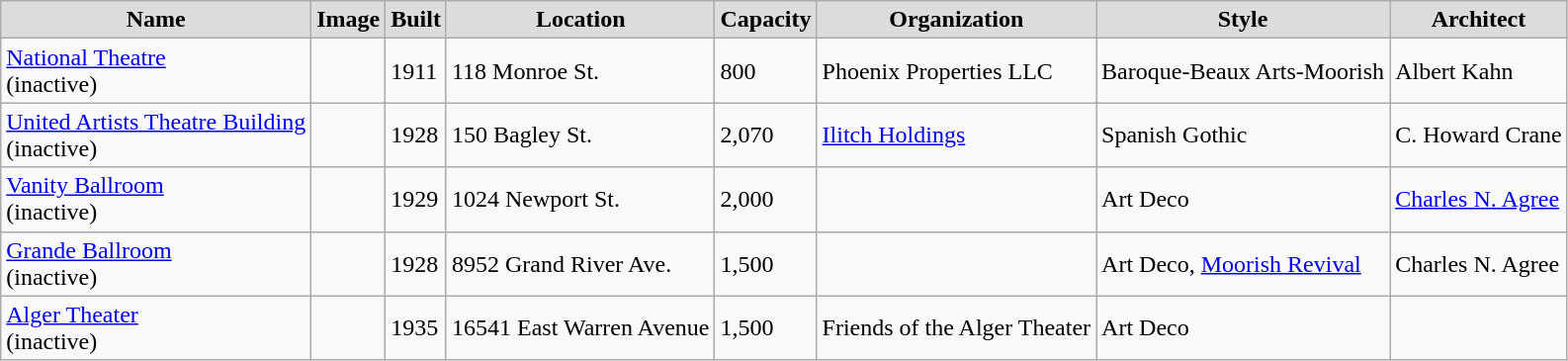<table class="wikitable sortable">
<tr>
<th style="background:gainsboro; color:black">Name</th>
<th class="unsortable" style="background:gainsboro; color:black">Image</th>
<th style="background:gainsboro; color:black">Built</th>
<th style="background:gainsboro; color:black">Location</th>
<th style="background:gainsboro; color:black">Capacity</th>
<th class="unsortable" style="background:gainsboro; color:black">Organization</th>
<th class="unsortable" style="background:gainsboro; color:black">Style</th>
<th class="unsortable" style="background:gainsboro; color:black">Architect</th>
</tr>
<tr>
<td><a href='#'>National Theatre</a><br>(inactive)</td>
<td></td>
<td>1911</td>
<td>118 Monroe St.<br><small></small></td>
<td>800</td>
<td>Phoenix Properties LLC</td>
<td>Baroque-Beaux Arts-Moorish</td>
<td>Albert Kahn</td>
</tr>
<tr>
<td><a href='#'>United Artists Theatre Building</a><br>(inactive)</td>
<td></td>
<td>1928</td>
<td>150 Bagley St.</td>
<td>2,070</td>
<td><a href='#'>Ilitch Holdings</a></td>
<td>Spanish Gothic</td>
<td>C. Howard Crane</td>
</tr>
<tr>
<td><a href='#'>Vanity Ballroom</a><br>(inactive)</td>
<td></td>
<td>1929</td>
<td>1024 Newport St.</td>
<td>2,000</td>
<td></td>
<td>Art Deco</td>
<td><a href='#'>Charles N. Agree</a></td>
</tr>
<tr>
<td><a href='#'>Grande Ballroom</a><br>(inactive)</td>
<td></td>
<td>1928</td>
<td>8952 Grand River Ave.</td>
<td>1,500</td>
<td></td>
<td>Art Deco, <a href='#'>Moorish Revival</a></td>
<td>Charles N. Agree</td>
</tr>
<tr>
<td><a href='#'>Alger Theater</a><br>(inactive)</td>
<td></td>
<td>1935</td>
<td>16541 East Warren Avenue<br><small></small></td>
<td>1,500</td>
<td>Friends of the Alger Theater</td>
<td>Art Deco</td>
<td></td>
</tr>
</table>
